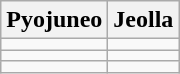<table class="wikitable">
<tr>
<th>Pyojuneo</th>
<th>Jeolla</th>
</tr>
<tr>
<td></td>
<td></td>
</tr>
<tr>
<td></td>
<td></td>
</tr>
<tr>
<td></td>
<td></td>
</tr>
</table>
